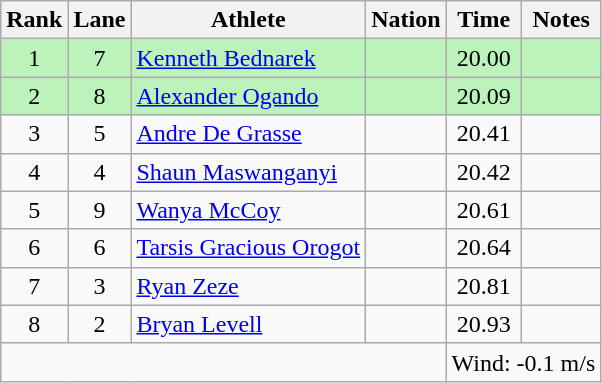<table class="wikitable sortable" style="text-align:center;">
<tr>
<th>Rank</th>
<th>Lane</th>
<th>Athlete</th>
<th>Nation</th>
<th>Time</th>
<th>Notes</th>
</tr>
<tr bgcolor=bbf3bb>
<td>1</td>
<td>7</td>
<td align=left><a href='#'>Kenneth Bednarek</a></td>
<td align=left></td>
<td>20.00</td>
<td></td>
</tr>
<tr bgcolor=bbf3bb>
<td>2</td>
<td>8</td>
<td align=left><a href='#'>Alexander Ogando</a></td>
<td align=left></td>
<td>20.09</td>
<td></td>
</tr>
<tr>
<td>3</td>
<td>5</td>
<td align=left><a href='#'>Andre De Grasse</a></td>
<td align=left></td>
<td>20.41</td>
<td></td>
</tr>
<tr>
<td>4</td>
<td>4</td>
<td align=left><a href='#'>Shaun Maswanganyi</a></td>
<td align=left></td>
<td>20.42</td>
<td></td>
</tr>
<tr>
<td>5</td>
<td>9</td>
<td align=left><a href='#'>Wanya McCoy</a></td>
<td align=left></td>
<td>20.61</td>
<td></td>
</tr>
<tr>
<td>6</td>
<td>6</td>
<td align=left><a href='#'>Tarsis Gracious Orogot</a></td>
<td align=left></td>
<td>20.64</td>
<td></td>
</tr>
<tr>
<td>7</td>
<td>3</td>
<td align=left><a href='#'>Ryan Zeze</a></td>
<td align=left></td>
<td>20.81</td>
<td></td>
</tr>
<tr>
<td>8</td>
<td>2</td>
<td align=left><a href='#'>Bryan Levell</a></td>
<td align=left></td>
<td>20.93</td>
<td></td>
</tr>
<tr class="sortbottom">
<td colspan="4"></td>
<td colspan="2" style="text-align:left;">Wind: -0.1 m/s</td>
</tr>
</table>
